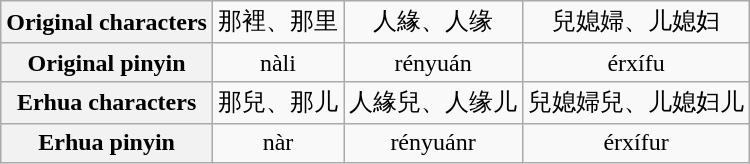<table class=wikitable style="text-align:center;">
<tr>
<th>Original characters</th>
<td>那裡、那里</td>
<td>人緣、人缘</td>
<td>兒媳婦、儿媳妇</td>
</tr>
<tr>
<th>Original pinyin</th>
<td>nàli</td>
<td>rényuán</td>
<td>érxífu</td>
</tr>
<tr>
<th>Erhua characters</th>
<td>那兒、那儿</td>
<td>人緣兒、人缘儿</td>
<td>兒媳婦兒、儿媳妇儿</td>
</tr>
<tr>
<th>Erhua pinyin</th>
<td>nàr</td>
<td>rényuánr</td>
<td>érxífur</td>
</tr>
</table>
